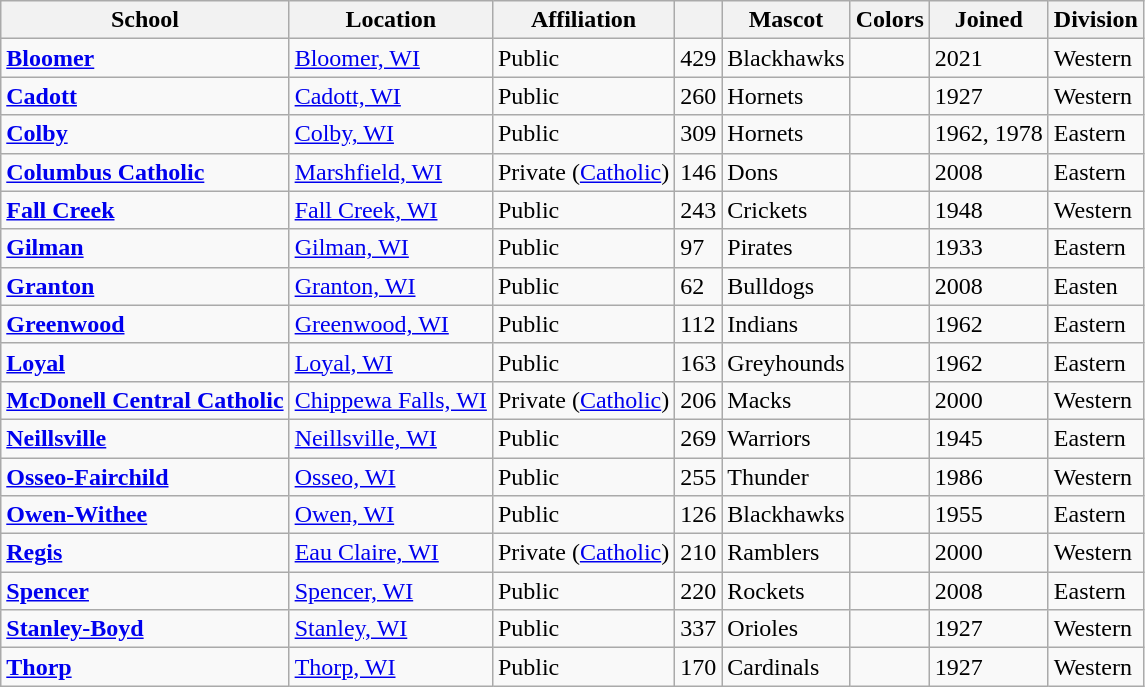<table class="wikitable sortable">
<tr>
<th>School</th>
<th>Location</th>
<th>Affiliation</th>
<th></th>
<th>Mascot</th>
<th>Colors</th>
<th>Joined</th>
<th>Division</th>
</tr>
<tr>
<td><a href='#'><strong>Bloomer</strong></a></td>
<td><a href='#'>Bloomer, WI</a></td>
<td>Public</td>
<td>429</td>
<td>Blackhawks</td>
<td> </td>
<td>2021</td>
<td>Western</td>
</tr>
<tr>
<td><a href='#'><strong>Cadott</strong></a></td>
<td><a href='#'>Cadott, WI</a></td>
<td>Public</td>
<td>260</td>
<td>Hornets</td>
<td> </td>
<td>1927</td>
<td>Western</td>
</tr>
<tr>
<td><a href='#'><strong>Colby</strong></a></td>
<td><a href='#'>Colby, WI</a></td>
<td>Public</td>
<td>309</td>
<td>Hornets</td>
<td> </td>
<td>1962, 1978</td>
<td>Eastern</td>
</tr>
<tr>
<td><a href='#'><strong>Columbus Catholic</strong></a></td>
<td><a href='#'>Marshfield, WI</a></td>
<td>Private (<a href='#'>Catholic</a>)</td>
<td>146</td>
<td>Dons</td>
<td> </td>
<td>2008</td>
<td>Eastern</td>
</tr>
<tr>
<td><a href='#'><strong>Fall Creek</strong></a></td>
<td><a href='#'>Fall Creek, WI</a></td>
<td>Public</td>
<td>243</td>
<td>Crickets</td>
<td> </td>
<td>1948</td>
<td>Western</td>
</tr>
<tr>
<td><a href='#'><strong>Gilman</strong></a></td>
<td><a href='#'>Gilman, WI</a></td>
<td>Public</td>
<td>97</td>
<td>Pirates</td>
<td> </td>
<td>1933</td>
<td>Eastern</td>
</tr>
<tr>
<td><a href='#'><strong>Granton</strong></a></td>
<td><a href='#'>Granton, WI</a></td>
<td>Public</td>
<td>62</td>
<td>Bulldogs</td>
<td> </td>
<td>2008</td>
<td>Easten</td>
</tr>
<tr>
<td><a href='#'><strong>Greenwood</strong></a></td>
<td><a href='#'>Greenwood, WI</a></td>
<td>Public</td>
<td>112</td>
<td>Indians</td>
<td> </td>
<td>1962</td>
<td>Eastern</td>
</tr>
<tr>
<td><a href='#'><strong>Loyal</strong></a></td>
<td><a href='#'>Loyal, WI</a></td>
<td>Public</td>
<td>163</td>
<td>Greyhounds</td>
<td> </td>
<td>1962</td>
<td>Eastern</td>
</tr>
<tr>
<td><a href='#'><strong>McDonell Central Catholic</strong></a></td>
<td><a href='#'>Chippewa Falls, WI</a></td>
<td>Private (<a href='#'>Catholic</a>)</td>
<td>206</td>
<td>Macks</td>
<td> </td>
<td>2000</td>
<td>Western</td>
</tr>
<tr>
<td><a href='#'><strong>Neillsville</strong></a></td>
<td><a href='#'>Neillsville, WI</a></td>
<td>Public</td>
<td>269</td>
<td>Warriors</td>
<td> </td>
<td>1945</td>
<td>Eastern</td>
</tr>
<tr>
<td><a href='#'><strong>Osseo-Fairchild</strong></a></td>
<td><a href='#'>Osseo, WI</a></td>
<td>Public</td>
<td>255</td>
<td>Thunder</td>
<td> </td>
<td>1986</td>
<td>Western</td>
</tr>
<tr>
<td><a href='#'><strong>Owen-Withee</strong></a></td>
<td><a href='#'>Owen, WI</a></td>
<td>Public</td>
<td>126</td>
<td>Blackhawks</td>
<td> </td>
<td>1955</td>
<td>Eastern</td>
</tr>
<tr>
<td><a href='#'><strong>Regis</strong></a></td>
<td><a href='#'>Eau Claire, WI</a></td>
<td>Private (<a href='#'>Catholic</a>)</td>
<td>210</td>
<td>Ramblers</td>
<td> </td>
<td>2000</td>
<td>Western</td>
</tr>
<tr>
<td><a href='#'><strong>Spencer</strong></a></td>
<td><a href='#'>Spencer, WI</a></td>
<td>Public</td>
<td>220</td>
<td>Rockets</td>
<td> </td>
<td>2008</td>
<td>Eastern</td>
</tr>
<tr>
<td><a href='#'><strong>Stanley-Boyd</strong></a></td>
<td><a href='#'>Stanley, WI</a></td>
<td>Public</td>
<td>337</td>
<td>Orioles</td>
<td> </td>
<td>1927</td>
<td>Western</td>
</tr>
<tr>
<td><a href='#'><strong>Thorp</strong></a></td>
<td><a href='#'>Thorp, WI</a></td>
<td>Public</td>
<td>170</td>
<td>Cardinals</td>
<td> </td>
<td>1927</td>
<td>Western</td>
</tr>
</table>
